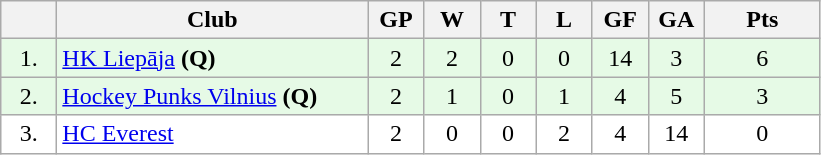<table class="wikitable">
<tr>
<th width="30"></th>
<th width="200">Club</th>
<th width="30">GP</th>
<th width="30">W</th>
<th width="30">T</th>
<th width="30">L</th>
<th width="30">GF</th>
<th width="30">GA</th>
<th width="70">Pts</th>
</tr>
<tr bgcolor="#E6FAE6" align="center">
<td>1.</td>
<td align="left"> <a href='#'>HK Liepāja</a> <strong>(Q)</strong></td>
<td>2</td>
<td>2</td>
<td>0</td>
<td>0</td>
<td>14</td>
<td>3</td>
<td>6</td>
</tr>
<tr bgcolor="#E6FAE6" align="center">
<td>2.</td>
<td align="left"> <a href='#'>Hockey Punks Vilnius</a> <strong>(Q)</strong></td>
<td>2</td>
<td>1</td>
<td>0</td>
<td>1</td>
<td>4</td>
<td>5</td>
<td>3</td>
</tr>
<tr bgcolor="#FFFFFF" align="center">
<td>3.</td>
<td align="left"> <a href='#'>HC Everest</a></td>
<td>2</td>
<td>0</td>
<td>0</td>
<td>2</td>
<td>4</td>
<td>14</td>
<td>0</td>
</tr>
</table>
